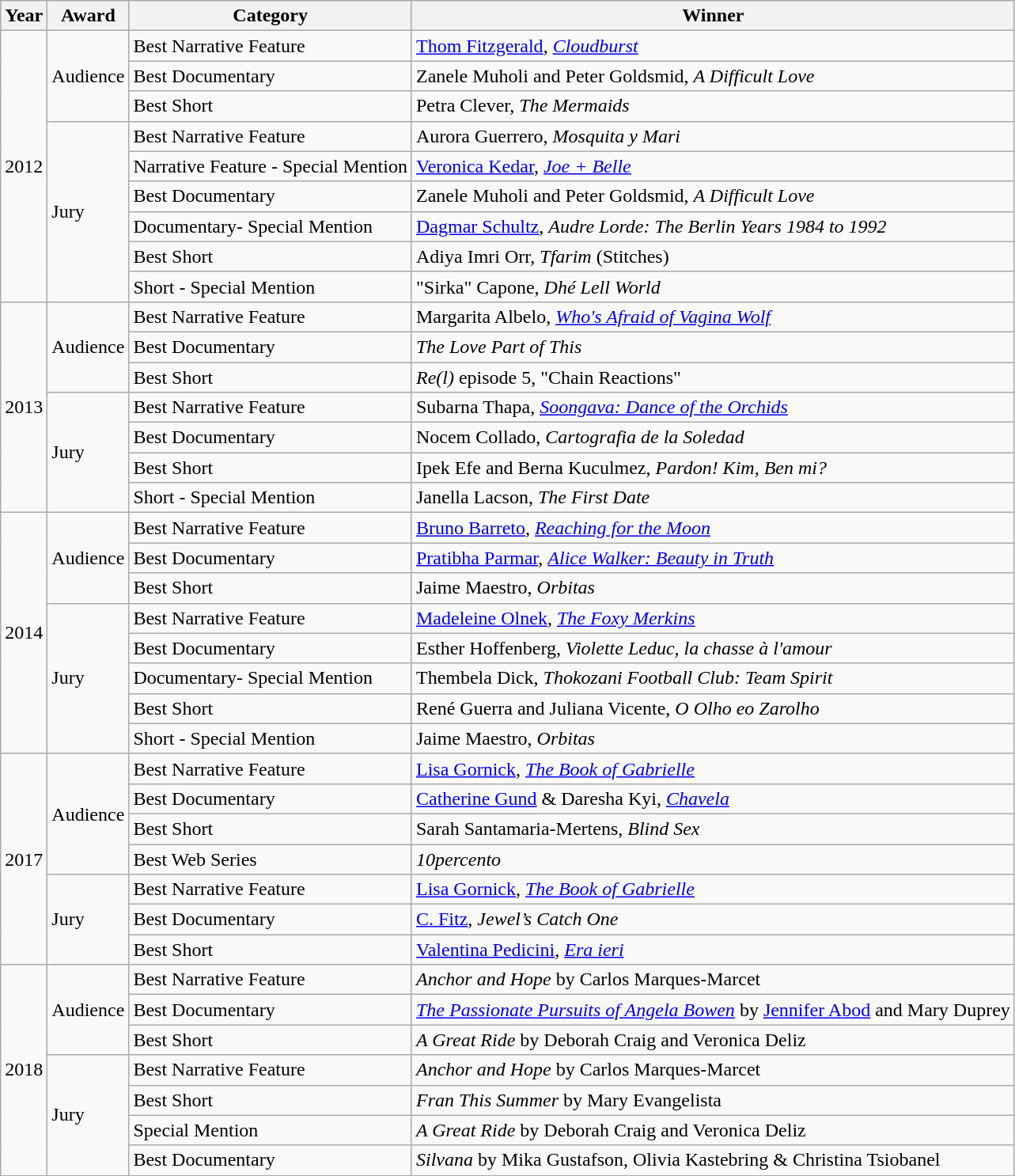<table class="wikitable">
<tr>
<th>Year</th>
<th>Award</th>
<th>Category</th>
<th>Winner</th>
</tr>
<tr>
<td rowspan="9">2012</td>
<td rowspan="3">Audience</td>
<td>Best Narrative Feature</td>
<td><a href='#'>Thom Fitzgerald</a>, <em><a href='#'>Cloudburst</a></em></td>
</tr>
<tr>
<td>Best Documentary</td>
<td>Zanele Muholi and Peter Goldsmid, <em>A Difficult Love</em></td>
</tr>
<tr>
<td>Best Short</td>
<td>Petra Clever, <em>The Mermaids</em></td>
</tr>
<tr>
<td rowspan="6">Jury</td>
<td>Best Narrative Feature</td>
<td>Aurora Guerrero, <em>Mosquita y Mari</em></td>
</tr>
<tr>
<td>Narrative Feature - Special Mention</td>
<td><a href='#'>Veronica Kedar</a>, <em><a href='#'>Joe + Belle</a></em></td>
</tr>
<tr>
<td>Best Documentary</td>
<td>Zanele Muholi and Peter Goldsmid, <em>A Difficult Love</em></td>
</tr>
<tr>
<td>Documentary- Special Mention</td>
<td><a href='#'>Dagmar Schultz</a>, <em>Audre Lorde: The Berlin Years 1984 to 1992</em></td>
</tr>
<tr>
<td>Best Short</td>
<td>Adiya Imri Orr, <em>Tfarim</em> (Stitches)</td>
</tr>
<tr>
<td>Short - Special Mention</td>
<td>"Sirka" Capone, <em>Dhé Lell World</em></td>
</tr>
<tr>
<td rowspan="7">2013</td>
<td rowspan="3">Audience</td>
<td>Best Narrative Feature</td>
<td>Margarita Albelo, <em><a href='#'>Who's Afraid of Vagina Wolf</a></em></td>
</tr>
<tr>
<td>Best Documentary</td>
<td><em>The Love Part of This</em></td>
</tr>
<tr>
<td>Best Short</td>
<td><em>Re(l)</em> episode 5, "Chain Reactions"</td>
</tr>
<tr>
<td rowspan="4">Jury</td>
<td>Best Narrative Feature</td>
<td>Subarna Thapa, <em><a href='#'>Soongava: Dance of the Orchids</a></em></td>
</tr>
<tr>
<td>Best Documentary</td>
<td>Nocem Collado, <em>Cartografia de la Soledad</em></td>
</tr>
<tr>
<td>Best Short</td>
<td>Ipek Efe and Berna Kuculmez, <em>Pardon! Kim, Ben mi?</em></td>
</tr>
<tr>
<td>Short - Special Mention</td>
<td>Janella Lacson, <em>The First Date</em></td>
</tr>
<tr>
<td rowspan="8">2014</td>
<td rowspan="3">Audience</td>
<td>Best Narrative Feature</td>
<td><a href='#'>Bruno Barreto</a>, <em><a href='#'>Reaching for the Moon</a></em></td>
</tr>
<tr>
<td>Best Documentary</td>
<td><a href='#'>Pratibha Parmar</a>, <em><a href='#'>Alice Walker: Beauty in Truth</a></em></td>
</tr>
<tr>
<td>Best Short</td>
<td>Jaime Maestro, <em>Orbitas</em></td>
</tr>
<tr>
<td rowspan="5">Jury</td>
<td>Best Narrative Feature</td>
<td><a href='#'>Madeleine Olnek</a>, <em><a href='#'>The Foxy Merkins</a></em></td>
</tr>
<tr>
<td>Best Documentary</td>
<td>Esther Hoffenberg, <em>Violette Leduc, la chasse à l'amour</em></td>
</tr>
<tr>
<td>Documentary- Special Mention</td>
<td>Thembela Dick, <em>Thokozani Football Club: Team Spirit</em></td>
</tr>
<tr>
<td>Best Short</td>
<td>René Guerra and Juliana Vicente, <em>O Olho eo Zarolho</em></td>
</tr>
<tr>
<td>Short - Special Mention</td>
<td>Jaime Maestro, <em>Orbitas</em></td>
</tr>
<tr>
<td rowspan="7">2017</td>
<td rowspan="4">Audience</td>
<td>Best Narrative Feature</td>
<td><a href='#'>Lisa Gornick</a>, <em><a href='#'>The Book of Gabrielle</a></em></td>
</tr>
<tr>
<td>Best Documentary</td>
<td><a href='#'>Catherine Gund</a> & Daresha Kyi, <em><a href='#'>Chavela</a></em></td>
</tr>
<tr>
<td>Best Short</td>
<td>Sarah Santamaria-Mertens, <em>Blind Sex</em></td>
</tr>
<tr>
<td>Best Web Series</td>
<td><em>10percento</em></td>
</tr>
<tr>
<td rowspan="3">Jury</td>
<td>Best Narrative Feature</td>
<td><a href='#'>Lisa Gornick</a>, <em><a href='#'>The Book of Gabrielle</a></em></td>
</tr>
<tr>
<td>Best Documentary</td>
<td><a href='#'>C. Fitz</a>, <em>Jewel’s Catch One</em></td>
</tr>
<tr>
<td>Best Short</td>
<td><a href='#'>Valentina Pedicini</a>, <em><a href='#'>Era ieri</a></em></td>
</tr>
<tr>
<td rowspan="7">2018</td>
<td rowspan="3">Audience</td>
<td>Best Narrative Feature</td>
<td><em>Anchor and Hope</em> by Carlos Marques-Marcet</td>
</tr>
<tr>
<td>Best Documentary</td>
<td><em><a href='#'>The Passionate Pursuits of Angela Bowen</a></em> by <a href='#'>Jennifer Abod</a> and Mary Duprey</td>
</tr>
<tr>
<td>Best Short</td>
<td><em>A Great Ride</em> by Deborah Craig and Veronica Deliz</td>
</tr>
<tr>
<td rowspan="4">Jury</td>
<td>Best Narrative Feature</td>
<td><em>Anchor and Hope</em> by Carlos Marques-Marcet</td>
</tr>
<tr>
<td>Best Short</td>
<td><em>Fran This Summer</em> by Mary Evangelista</td>
</tr>
<tr>
<td>Special Mention</td>
<td><em>A Great Ride</em> by Deborah Craig and Veronica Deliz</td>
</tr>
<tr>
<td>Best Documentary</td>
<td><em>Silvana</em> by Mika Gustafson, Olivia Kastebring & Christina Tsiobanel</td>
</tr>
</table>
